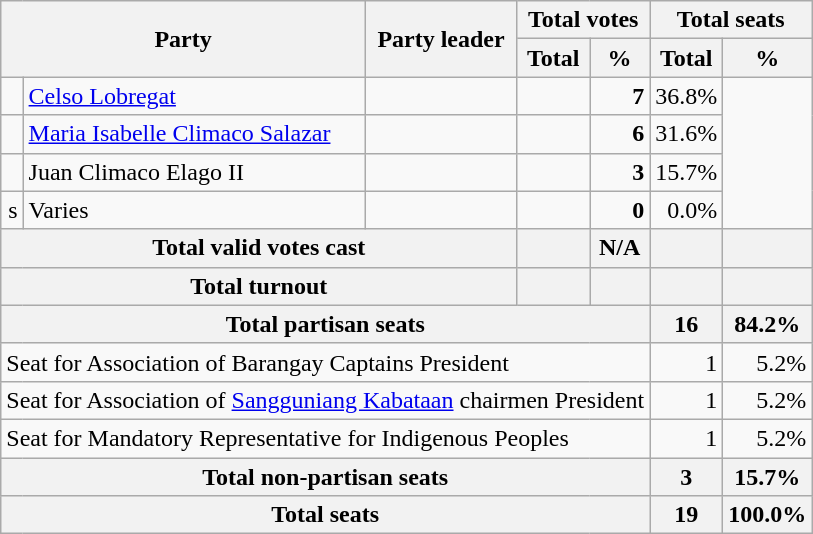<table class=wikitable style="text-align:right">
<tr>
<th rowspan=2 colspan=2>Party</th>
<th rowspan=2>Party leader</th>
<th colspan=2>Total votes</th>
<th colspan=2>Total seats</th>
</tr>
<tr>
<th>Total</th>
<th>%</th>
<th>Total</th>
<th>%</th>
</tr>
<tr>
<td></td>
<td align=left><a href='#'>Celso Lobregat</a></td>
<td></td>
<td></td>
<td><strong>7</strong></td>
<td>36.8%</td>
</tr>
<tr>
<td></td>
<td align=left><a href='#'>Maria Isabelle Climaco Salazar</a></td>
<td></td>
<td></td>
<td><strong>6</strong></td>
<td>31.6%</td>
</tr>
<tr>
<td></td>
<td align=left>Juan Climaco Elago II</td>
<td></td>
<td></td>
<td><strong>3</strong></td>
<td>15.7%</td>
</tr>
<tr>
<td>s</td>
<td align=left>Varies</td>
<td></td>
<td></td>
<td><strong>0</strong></td>
<td>0.0%</td>
</tr>
<tr>
<th align=left colspan=3>Total valid votes cast</th>
<th></th>
<th>N/A</th>
<th></th>
<th></th>
</tr>
<tr>
<th align=left colspan=3>Total turnout</th>
<th></th>
<th></th>
<th></th>
<th></th>
</tr>
<tr>
<th align=left colspan=5>Total partisan seats</th>
<th>16</th>
<th>84.2%</th>
</tr>
<tr>
<td align=left colspan=5>Seat for Association of Barangay Captains President</td>
<td>1</td>
<td>5.2%</td>
</tr>
<tr>
<td align=left colspan=5>Seat for Association of <a href='#'>Sangguniang Kabataan</a> chairmen President</td>
<td>1</td>
<td>5.2%</td>
</tr>
<tr>
<td align=left colspan=5>Seat for Mandatory Representative for Indigenous Peoples</td>
<td>1</td>
<td>5.2%</td>
</tr>
<tr>
<th align=left colspan=5>Total non-partisan seats</th>
<th>3</th>
<th>15.7%</th>
</tr>
<tr>
<th colspan=5>Total seats</th>
<th>19</th>
<th>100.0%</th>
</tr>
</table>
